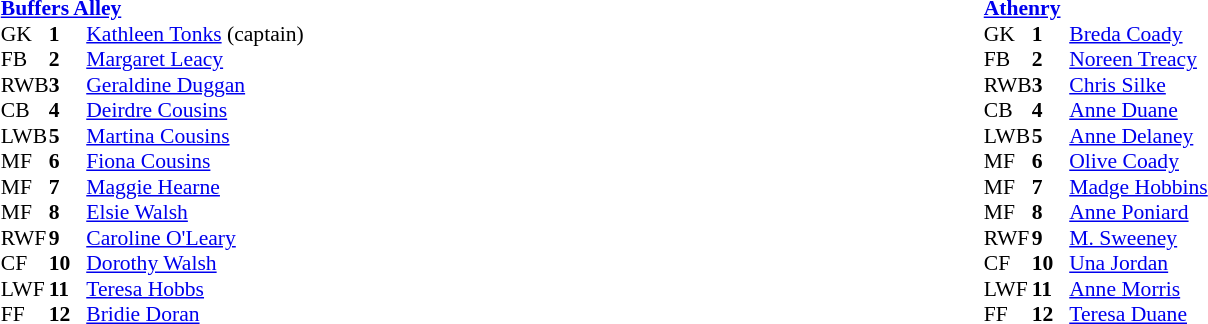<table width="100%">
<tr>
<td valign="top"></td>
<td valign="top" width="50%"><br><table style="font-size: 90%" cellspacing="0" cellpadding="0" align=center>
<tr>
<td colspan="4"><strong><a href='#'>Buffers Alley</a></strong></td>
</tr>
<tr>
<th width="25"></th>
<th width="25"></th>
</tr>
<tr>
<td>GK</td>
<td><strong>1</strong></td>
<td><a href='#'>Kathleen Tonks</a> (captain)</td>
</tr>
<tr>
<td>FB</td>
<td><strong>2</strong></td>
<td><a href='#'>Margaret Leacy</a></td>
</tr>
<tr>
<td>RWB</td>
<td><strong>3</strong></td>
<td><a href='#'>Geraldine Duggan</a></td>
</tr>
<tr>
<td>CB</td>
<td><strong>4</strong></td>
<td><a href='#'>Deirdre Cousins</a></td>
</tr>
<tr>
<td>LWB</td>
<td><strong>5</strong></td>
<td><a href='#'>Martina Cousins</a></td>
</tr>
<tr>
<td>MF</td>
<td><strong>6</strong></td>
<td><a href='#'>Fiona Cousins</a></td>
</tr>
<tr>
<td>MF</td>
<td><strong>7</strong></td>
<td><a href='#'>Maggie Hearne</a></td>
</tr>
<tr>
<td>MF</td>
<td><strong>8</strong></td>
<td><a href='#'>Elsie Walsh</a></td>
</tr>
<tr>
<td>RWF</td>
<td><strong>9</strong></td>
<td><a href='#'>Caroline O'Leary</a></td>
</tr>
<tr>
<td>CF</td>
<td><strong>10</strong></td>
<td><a href='#'>Dorothy Walsh</a></td>
</tr>
<tr>
<td>LWF</td>
<td><strong>11</strong></td>
<td><a href='#'>Teresa Hobbs</a></td>
</tr>
<tr>
<td>FF</td>
<td><strong>12</strong></td>
<td><a href='#'>Bridie Doran</a></td>
</tr>
<tr>
</tr>
</table>
</td>
<td valign="top" width="50%"><br><table style="font-size: 90%" cellspacing="0" cellpadding="0" align=center>
<tr>
<td colspan="4"><strong><a href='#'>Athenry</a></strong></td>
</tr>
<tr>
<th width="25"></th>
<th width="25"></th>
</tr>
<tr>
<td>GK</td>
<td><strong>1</strong></td>
<td><a href='#'>Breda Coady</a></td>
</tr>
<tr>
<td>FB</td>
<td><strong>2</strong></td>
<td><a href='#'>Noreen Treacy</a></td>
</tr>
<tr>
<td>RWB</td>
<td><strong>3</strong></td>
<td><a href='#'>Chris Silke</a></td>
</tr>
<tr>
<td>CB</td>
<td><strong>4</strong></td>
<td><a href='#'>Anne Duane</a></td>
</tr>
<tr>
<td>LWB</td>
<td><strong>5</strong></td>
<td><a href='#'>Anne Delaney</a></td>
</tr>
<tr>
<td>MF</td>
<td><strong>6</strong></td>
<td><a href='#'>Olive Coady</a></td>
</tr>
<tr>
<td>MF</td>
<td><strong>7</strong></td>
<td><a href='#'>Madge Hobbins</a></td>
</tr>
<tr>
<td>MF</td>
<td><strong>8</strong></td>
<td><a href='#'>Anne Poniard</a></td>
</tr>
<tr>
<td>RWF</td>
<td><strong>9</strong></td>
<td><a href='#'>M. Sweeney</a></td>
</tr>
<tr>
<td>CF</td>
<td><strong>10</strong></td>
<td><a href='#'>Una Jordan</a></td>
</tr>
<tr>
<td>LWF</td>
<td><strong>11</strong></td>
<td><a href='#'>Anne Morris</a></td>
</tr>
<tr>
<td>FF</td>
<td><strong>12</strong></td>
<td><a href='#'>Teresa Duane</a></td>
</tr>
<tr>
</tr>
</table>
</td>
</tr>
</table>
